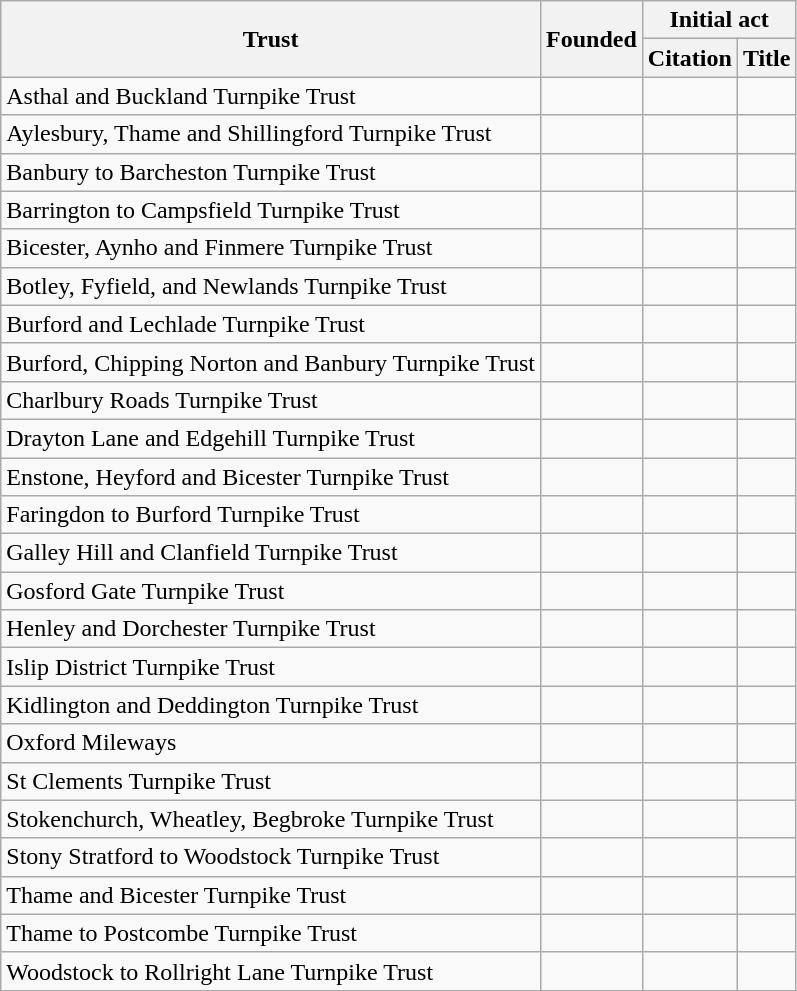<table class="wikitable sortable">
<tr>
<th rowspan=2>Trust</th>
<th rowspan=2>Founded</th>
<th colspan=2>Initial act</th>
</tr>
<tr>
<th>Citation</th>
<th>Title</th>
</tr>
<tr>
<td>Asthal and Buckland Turnpike Trust</td>
<td></td>
<td></td>
<td></td>
</tr>
<tr>
<td>Aylesbury, Thame and Shillingford Turnpike Trust</td>
<td></td>
<td></td>
<td></td>
</tr>
<tr>
<td>Banbury to Barcheston Turnpike Trust</td>
<td></td>
<td></td>
<td></td>
</tr>
<tr>
<td>Barrington to Campsfield Turnpike Trust</td>
<td></td>
<td></td>
<td></td>
</tr>
<tr>
<td>Bicester, Aynho and Finmere Turnpike Trust</td>
<td></td>
<td></td>
<td></td>
</tr>
<tr>
<td>Botley, Fyfield, and Newlands Turnpike Trust</td>
<td></td>
<td></td>
<td></td>
</tr>
<tr>
<td>Burford and Lechlade Turnpike Trust</td>
<td></td>
<td></td>
<td></td>
</tr>
<tr>
<td>Burford, Chipping Norton and Banbury Turnpike Trust</td>
<td></td>
<td></td>
<td></td>
</tr>
<tr>
<td>Charlbury Roads Turnpike Trust</td>
<td></td>
<td></td>
<td></td>
</tr>
<tr>
<td>Drayton Lane and Edgehill Turnpike Trust</td>
<td></td>
<td></td>
<td></td>
</tr>
<tr>
<td>Enstone, Heyford and Bicester Turnpike Trust</td>
<td></td>
<td></td>
<td></td>
</tr>
<tr>
<td>Faringdon to Burford Turnpike Trust</td>
<td></td>
<td></td>
<td></td>
</tr>
<tr>
<td>Galley Hill and Clanfield Turnpike Trust</td>
<td></td>
<td></td>
<td></td>
</tr>
<tr>
<td>Gosford Gate Turnpike Trust</td>
<td></td>
<td></td>
<td></td>
</tr>
<tr>
<td>Henley and Dorchester Turnpike Trust</td>
<td></td>
<td></td>
<td></td>
</tr>
<tr>
<td>Islip District Turnpike Trust</td>
<td></td>
<td></td>
<td></td>
</tr>
<tr>
<td>Kidlington and Deddington Turnpike Trust</td>
<td></td>
<td></td>
<td></td>
</tr>
<tr>
<td>Oxford Mileways</td>
<td></td>
<td></td>
<td></td>
</tr>
<tr>
<td>St Clements Turnpike Trust</td>
<td></td>
<td></td>
<td></td>
</tr>
<tr>
<td>Stokenchurch, Wheatley, Begbroke Turnpike Trust</td>
<td></td>
<td></td>
<td></td>
</tr>
<tr>
<td>Stony Stratford to Woodstock Turnpike Trust</td>
<td></td>
<td></td>
<td></td>
</tr>
<tr>
<td>Thame and Bicester Turnpike Trust</td>
<td></td>
<td></td>
<td></td>
</tr>
<tr>
<td>Thame to Postcombe Turnpike Trust</td>
<td></td>
<td></td>
<td></td>
</tr>
<tr>
<td>Woodstock to Rollright Lane Turnpike Trust</td>
<td></td>
<td></td>
<td></td>
</tr>
</table>
